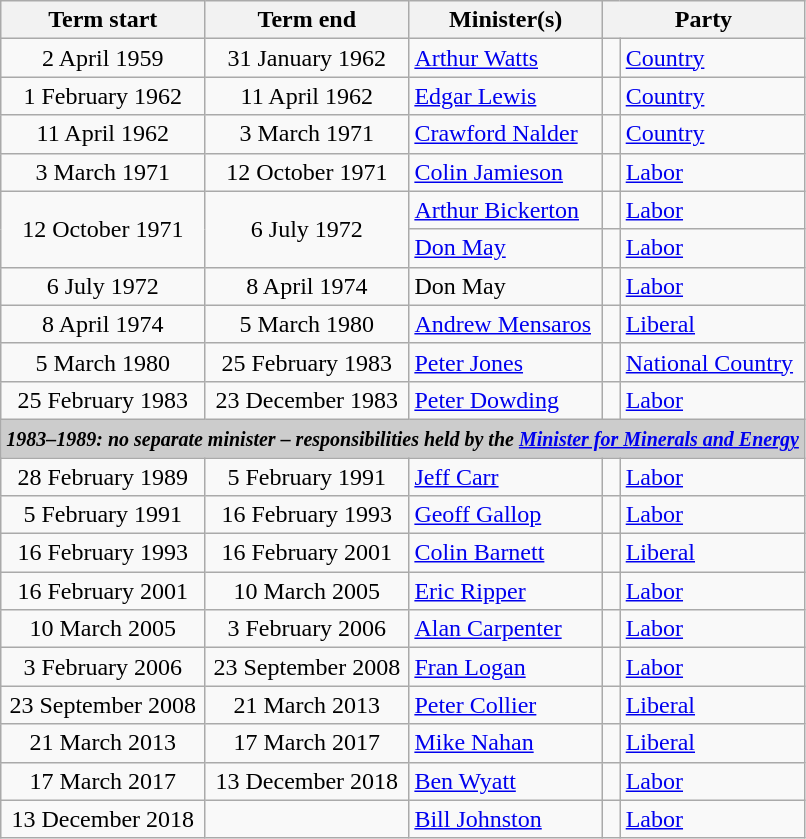<table class="wikitable">
<tr>
<th>Term start</th>
<th>Term end</th>
<th>Minister(s)</th>
<th colspan="2">Party</th>
</tr>
<tr>
<td align=center>2 April 1959</td>
<td align=center>31 January 1962</td>
<td><a href='#'>Arthur Watts</a></td>
<td> </td>
<td><a href='#'>Country</a></td>
</tr>
<tr>
<td align=center>1 February 1962</td>
<td align=center>11 April 1962</td>
<td><a href='#'>Edgar Lewis</a></td>
<td> </td>
<td><a href='#'>Country</a></td>
</tr>
<tr>
<td align=center>11 April 1962</td>
<td align=center>3 March 1971</td>
<td><a href='#'>Crawford Nalder</a></td>
<td> </td>
<td><a href='#'>Country</a></td>
</tr>
<tr>
<td align=center>3 March 1971</td>
<td align=center>12 October 1971</td>
<td><a href='#'>Colin Jamieson</a></td>
<td> </td>
<td><a href='#'>Labor</a></td>
</tr>
<tr>
<td rowspan=2 align=center>12 October 1971</td>
<td rowspan=2 align=center>6 July 1972</td>
<td><a href='#'>Arthur Bickerton</a> </td>
<td> </td>
<td><a href='#'>Labor</a></td>
</tr>
<tr>
<td><a href='#'>Don May</a> </td>
<td> </td>
<td><a href='#'>Labor</a></td>
</tr>
<tr>
<td align=center>6 July 1972</td>
<td align=center>8 April 1974</td>
<td>Don May</td>
<td> </td>
<td><a href='#'>Labor</a></td>
</tr>
<tr>
<td align=center>8 April 1974</td>
<td align=center>5 March 1980</td>
<td><a href='#'>Andrew Mensaros</a></td>
<td> </td>
<td><a href='#'>Liberal</a></td>
</tr>
<tr>
<td align=center>5 March 1980</td>
<td align=center>25 February 1983</td>
<td><a href='#'>Peter Jones</a></td>
<td> </td>
<td><a href='#'>National Country</a></td>
</tr>
<tr>
<td align=center>25 February 1983</td>
<td align=center>23 December 1983</td>
<td><a href='#'>Peter Dowding</a></td>
<td> </td>
<td><a href='#'>Labor</a></td>
</tr>
<tr>
<th colspan=5 style="background: #cccccc;"><small><strong><em>1983–1989: no separate minister – responsibilities held by the <a href='#'>Minister for Minerals and Energy</a></em></strong></small></th>
</tr>
<tr>
<td align=center>28 February 1989</td>
<td align=center>5 February 1991</td>
<td><a href='#'>Jeff Carr</a></td>
<td> </td>
<td><a href='#'>Labor</a></td>
</tr>
<tr>
<td align=center>5 February 1991</td>
<td align=center>16 February 1993</td>
<td><a href='#'>Geoff Gallop</a></td>
<td> </td>
<td><a href='#'>Labor</a></td>
</tr>
<tr>
<td align=center>16 February 1993</td>
<td align=center>16 February 2001</td>
<td><a href='#'>Colin Barnett</a></td>
<td> </td>
<td><a href='#'>Liberal</a></td>
</tr>
<tr>
<td align=center>16 February 2001</td>
<td align=center>10 March 2005</td>
<td><a href='#'>Eric Ripper</a></td>
<td> </td>
<td><a href='#'>Labor</a></td>
</tr>
<tr>
<td align=center>10 March 2005</td>
<td align=center>3 February 2006</td>
<td><a href='#'>Alan Carpenter</a></td>
<td> </td>
<td><a href='#'>Labor</a></td>
</tr>
<tr>
<td align=center>3 February 2006</td>
<td align=center>23 September 2008</td>
<td><a href='#'>Fran Logan</a></td>
<td> </td>
<td><a href='#'>Labor</a></td>
</tr>
<tr>
<td align=center>23 September 2008</td>
<td align=center>21 March 2013</td>
<td><a href='#'>Peter Collier</a></td>
<td> </td>
<td><a href='#'>Liberal</a></td>
</tr>
<tr>
<td align=center>21 March 2013</td>
<td align=center>17 March 2017</td>
<td><a href='#'>Mike Nahan</a></td>
<td> </td>
<td><a href='#'>Liberal</a></td>
</tr>
<tr>
<td align=center>17 March 2017</td>
<td align=center>13 December 2018</td>
<td><a href='#'>Ben Wyatt</a></td>
<td> </td>
<td><a href='#'>Labor</a></td>
</tr>
<tr>
<td align=center>13 December 2018</td>
<td align=center></td>
<td><a href='#'>Bill Johnston</a></td>
<td> </td>
<td><a href='#'>Labor</a></td>
</tr>
</table>
